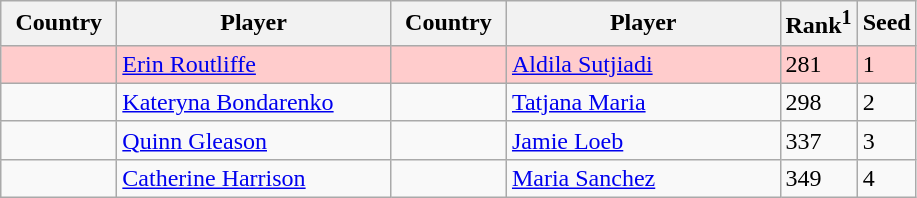<table class="sortable wikitable">
<tr>
<th width="70">Country</th>
<th width="175">Player</th>
<th width="70">Country</th>
<th width="175">Player</th>
<th>Rank<sup>1</sup></th>
<th>Seed</th>
</tr>
<tr bgcolor=#fcc>
<td></td>
<td><a href='#'>Erin Routliffe</a></td>
<td></td>
<td><a href='#'>Aldila Sutjiadi</a></td>
<td>281</td>
<td>1</td>
</tr>
<tr>
<td></td>
<td><a href='#'>Kateryna Bondarenko</a></td>
<td></td>
<td><a href='#'>Tatjana Maria</a></td>
<td>298</td>
<td>2</td>
</tr>
<tr>
<td></td>
<td><a href='#'>Quinn Gleason</a></td>
<td></td>
<td><a href='#'>Jamie Loeb</a></td>
<td>337</td>
<td>3</td>
</tr>
<tr>
<td></td>
<td><a href='#'>Catherine Harrison</a></td>
<td></td>
<td><a href='#'>Maria Sanchez</a></td>
<td>349</td>
<td>4</td>
</tr>
</table>
